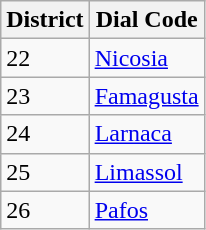<table class="wikitable">
<tr>
<th>District</th>
<th>Dial Code</th>
</tr>
<tr>
<td>22</td>
<td><a href='#'>Nicosia</a></td>
</tr>
<tr>
<td>23</td>
<td><a href='#'>Famagusta</a></td>
</tr>
<tr>
<td>24</td>
<td><a href='#'>Larnaca</a></td>
</tr>
<tr>
<td>25</td>
<td><a href='#'>Limassol</a></td>
</tr>
<tr>
<td>26</td>
<td><a href='#'>Pafos</a></td>
</tr>
</table>
